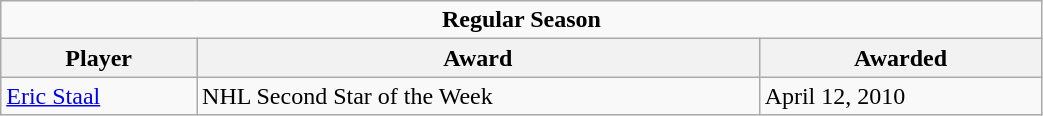<table class="wikitable" style="width:55%;">
<tr>
<td colspan="10" style="text-align:center;"><strong>Regular Season</strong></td>
</tr>
<tr>
<th>Player</th>
<th>Award</th>
<th>Awarded</th>
</tr>
<tr>
<td><a href='#'>Eric Staal</a></td>
<td>NHL Second Star of the Week</td>
<td>April 12, 2010</td>
</tr>
</table>
